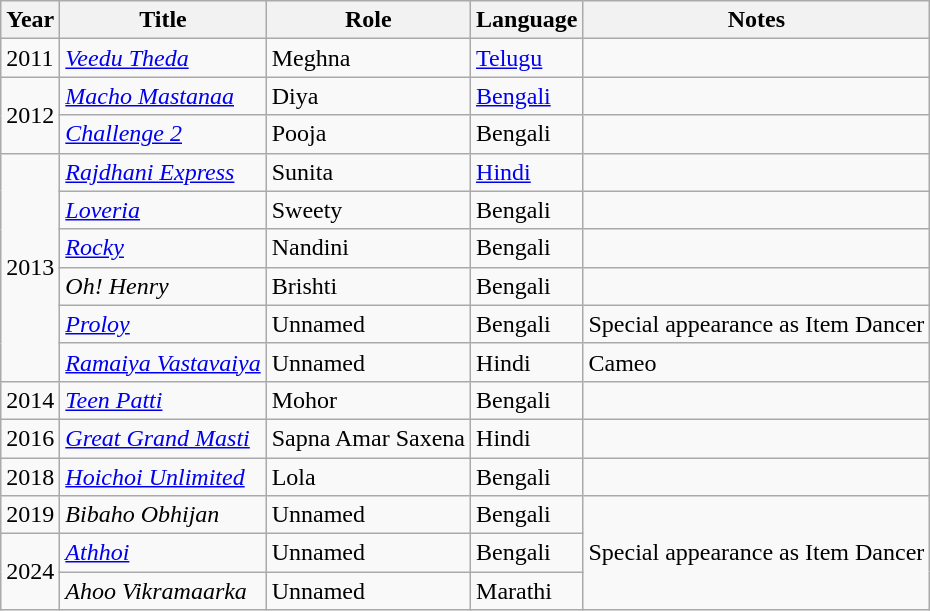<table class="wikitable sortable">
<tr>
<th scope="col">Year</th>
<th scope="col">Title</th>
<th scope="col">Role</th>
<th scope="col">Language</th>
<th class="unsortable" scope="col">Notes</th>
</tr>
<tr>
<td>2011</td>
<td><em><a href='#'>Veedu Theda</a></em></td>
<td>Meghna</td>
<td><a href='#'>Telugu</a></td>
<td></td>
</tr>
<tr>
<td rowspan="2">2012</td>
<td><em><a href='#'>Macho Mastanaa</a></em></td>
<td>Diya</td>
<td><a href='#'>Bengali</a></td>
<td></td>
</tr>
<tr>
<td><em><a href='#'>Challenge 2</a></em></td>
<td>Pooja</td>
<td>Bengali</td>
<td></td>
</tr>
<tr>
<td rowspan="6">2013</td>
<td><em><a href='#'>Rajdhani Express</a></em></td>
<td>Sunita</td>
<td><a href='#'>Hindi</a></td>
<td></td>
</tr>
<tr>
<td><em><a href='#'>Loveria</a></em></td>
<td>Sweety</td>
<td>Bengali</td>
<td></td>
</tr>
<tr>
<td><em><a href='#'>Rocky</a></em></td>
<td>Nandini</td>
<td>Bengali</td>
<td></td>
</tr>
<tr>
<td><em>Oh! Henry</em></td>
<td>Brishti</td>
<td>Bengali</td>
<td></td>
</tr>
<tr>
<td><em><a href='#'>Proloy</a></em></td>
<td>Unnamed</td>
<td>Bengali</td>
<td>Special appearance as Item Dancer</td>
</tr>
<tr>
<td><em><a href='#'>Ramaiya Vastavaiya</a></em></td>
<td>Unnamed</td>
<td>Hindi</td>
<td>Cameo</td>
</tr>
<tr>
<td>2014</td>
<td><em><a href='#'>Teen Patti</a></em></td>
<td>Mohor</td>
<td>Bengali</td>
<td></td>
</tr>
<tr>
<td>2016</td>
<td><em><a href='#'>Great Grand Masti</a></em></td>
<td>Sapna Amar Saxena</td>
<td>Hindi</td>
<td></td>
</tr>
<tr>
<td>2018</td>
<td><em><a href='#'>Hoichoi Unlimited</a></em></td>
<td>Lola</td>
<td>Bengali</td>
<td></td>
</tr>
<tr>
<td>2019</td>
<td><em>Bibaho Obhijan</em></td>
<td>Unnamed</td>
<td>Bengali</td>
<td rowspan="3">Special appearance as Item Dancer</td>
</tr>
<tr>
<td rowspan="2">2024</td>
<td><em><a href='#'>Athhoi</a></em></td>
<td>Unnamed</td>
<td>Bengali</td>
</tr>
<tr>
<td><em>Ahoo Vikramaarka</em></td>
<td>Unnamed</td>
<td>Marathi</td>
</tr>
</table>
